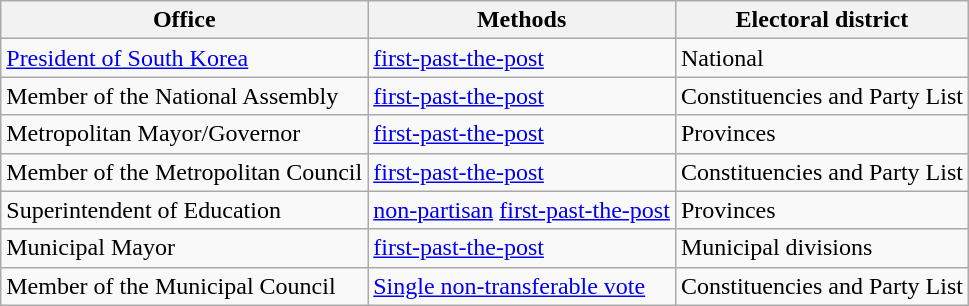<table class="wikitable">
<tr>
<th>Office</th>
<th>Methods</th>
<th>Electoral district</th>
</tr>
<tr>
<td><a href='#'>President of South Korea</a></td>
<td><a href='#'>first-past-the-post</a></td>
<td>National</td>
</tr>
<tr>
<td>Member of the National Assembly</td>
<td><a href='#'>first-past-the-post</a></td>
<td>Constituencies and Party List</td>
</tr>
<tr>
<td>Metropolitan Mayor/Governor</td>
<td><a href='#'>first-past-the-post</a></td>
<td>Provinces</td>
</tr>
<tr>
<td>Member of the Metropolitan Council</td>
<td><a href='#'>first-past-the-post</a></td>
<td>Constituencies and Party List</td>
</tr>
<tr>
<td>Superintendent of Education</td>
<td><a href='#'>non-partisan</a> <a href='#'>first-past-the-post</a></td>
<td>Provinces</td>
</tr>
<tr>
<td>Municipal Mayor</td>
<td><a href='#'>first-past-the-post</a></td>
<td>Municipal divisions</td>
</tr>
<tr>
<td>Member of the Municipal Council</td>
<td><a href='#'>Single non-transferable vote</a></td>
<td>Constituencies and Party List</td>
</tr>
</table>
